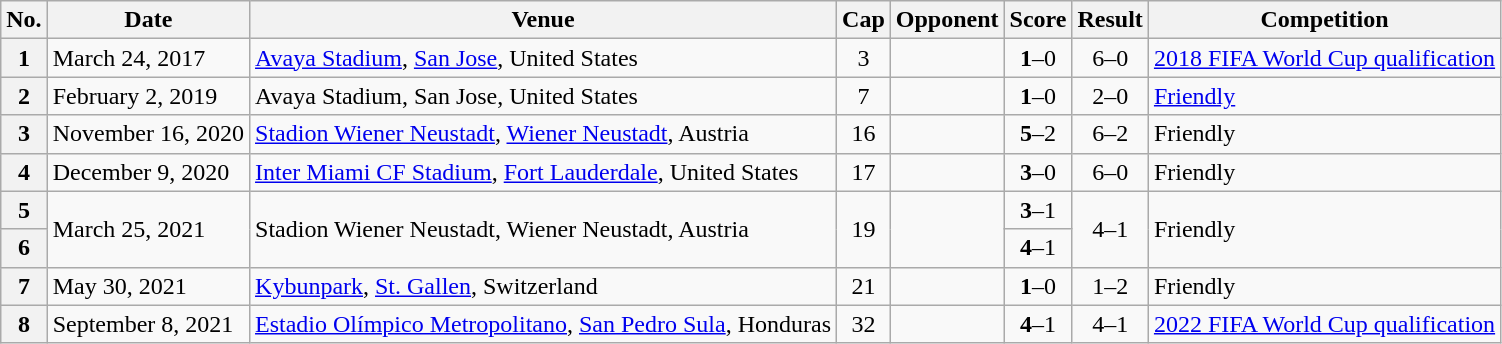<table class="wikitable sortable plainrowheaders">
<tr>
<th scope=col>No.</th>
<th scope=col data-sort-type=date>Date</th>
<th scope=col>Venue</th>
<th scope=col>Cap</th>
<th scope=col>Opponent</th>
<th scope=col>Score</th>
<th scope=col>Result</th>
<th scope=col>Competition</th>
</tr>
<tr>
<th scope=row>1</th>
<td>March 24, 2017</td>
<td><a href='#'>Avaya Stadium</a>, <a href='#'>San Jose</a>, United States</td>
<td align=center>3</td>
<td></td>
<td align=center><strong>1</strong>–0</td>
<td align=center>6–0</td>
<td><a href='#'>2018 FIFA World Cup qualification</a></td>
</tr>
<tr>
<th scope=row>2</th>
<td>February 2, 2019</td>
<td>Avaya Stadium, San Jose, United States</td>
<td align=center>7</td>
<td></td>
<td align=center><strong>1</strong>–0</td>
<td align=center>2–0</td>
<td><a href='#'>Friendly</a></td>
</tr>
<tr>
<th scope=row>3</th>
<td>November 16, 2020</td>
<td><a href='#'>Stadion Wiener Neustadt</a>, <a href='#'>Wiener Neustadt</a>, Austria</td>
<td align=center>16</td>
<td></td>
<td align=center><strong>5</strong>–2</td>
<td align=center>6–2</td>
<td>Friendly</td>
</tr>
<tr>
<th scope=row>4</th>
<td>December 9, 2020</td>
<td><a href='#'>Inter Miami CF Stadium</a>, <a href='#'>Fort Lauderdale</a>, United States</td>
<td align=center>17</td>
<td></td>
<td align=center><strong>3</strong>–0</td>
<td align=center>6–0</td>
<td>Friendly</td>
</tr>
<tr>
<th scope=row>5</th>
<td rowspan=2>March 25, 2021</td>
<td rowspan=2>Stadion Wiener Neustadt, Wiener Neustadt, Austria</td>
<td rowspan=2 align=center>19</td>
<td rowspan=2></td>
<td align=center><strong>3</strong>–1</td>
<td rowspan=2 align=center>4–1</td>
<td rowspan="2">Friendly</td>
</tr>
<tr>
<th scope=row>6</th>
<td align=center><strong>4</strong>–1</td>
</tr>
<tr>
<th scope=row>7</th>
<td>May 30, 2021</td>
<td><a href='#'>Kybunpark</a>, <a href='#'>St. Gallen</a>, Switzerland</td>
<td align=center>21</td>
<td></td>
<td align=center><strong>1</strong>–0</td>
<td align=center>1–2</td>
<td>Friendly</td>
</tr>
<tr>
<th scope=row>8</th>
<td>September 8, 2021</td>
<td><a href='#'>Estadio Olímpico Metropolitano</a>, <a href='#'>San Pedro Sula</a>, Honduras</td>
<td align=center>32</td>
<td></td>
<td align=center><strong>4</strong>–1</td>
<td align=center>4–1</td>
<td><a href='#'>2022 FIFA World Cup qualification</a></td>
</tr>
</table>
